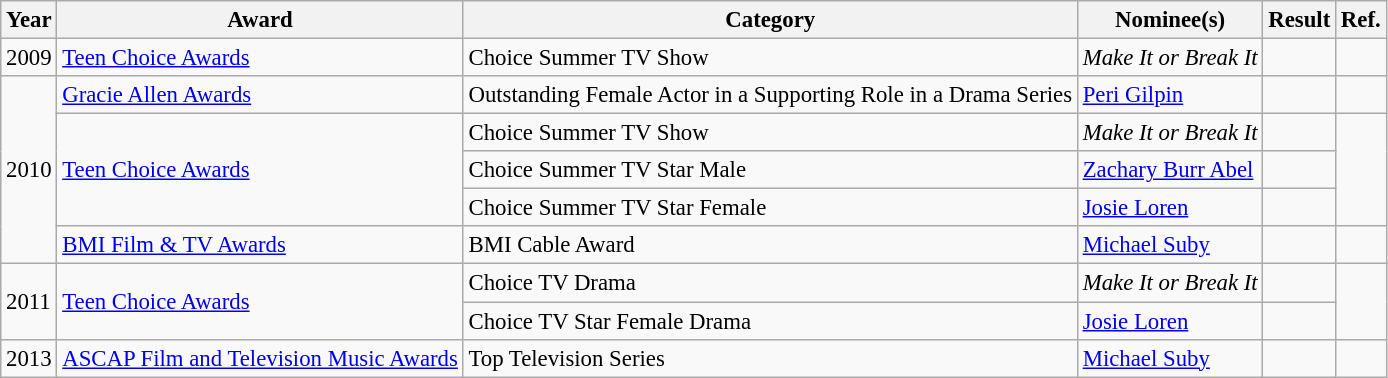<table class="wikitable" style="font-size: 95%">
<tr>
<th>Year</th>
<th>Award</th>
<th>Category</th>
<th>Nominee(s)</th>
<th>Result</th>
<th>Ref.</th>
</tr>
<tr>
<td>2009</td>
<td><a href='#'>Teen Choice Awards</a></td>
<td>Choice Summer TV Show</td>
<td><em>Make It or Break It</em></td>
<td></td>
<td style="text-align:center;"></td>
</tr>
<tr>
<td rowspan="5">2010</td>
<td><a href='#'>Gracie Allen Awards</a></td>
<td>Outstanding Female Actor in a Supporting Role in a Drama Series</td>
<td><a href='#'>Peri Gilpin</a></td>
<td></td>
<td style="text-align:center;"></td>
</tr>
<tr>
<td rowspan="3"><a href='#'>Teen Choice Awards</a></td>
<td>Choice Summer TV Show</td>
<td><em>Make It or Break It</em></td>
<td></td>
<td rowspan="3" style="text-align:center;"></td>
</tr>
<tr>
<td>Choice Summer TV Star Male</td>
<td><a href='#'>Zachary Burr Abel</a></td>
<td></td>
</tr>
<tr>
<td>Choice Summer TV Star Female</td>
<td><a href='#'>Josie Loren</a></td>
<td></td>
</tr>
<tr>
<td><a href='#'>BMI Film & TV Awards</a></td>
<td>BMI Cable Award</td>
<td><a href='#'>Michael Suby</a></td>
<td></td>
<td style="text-align:center;"></td>
</tr>
<tr>
<td rowspan="2">2011</td>
<td rowspan="2"><a href='#'>Teen Choice Awards</a></td>
<td>Choice TV Drama</td>
<td><em>Make It or Break It</em></td>
<td></td>
<td rowspan="2" style="text-align:center;"></td>
</tr>
<tr>
<td>Choice TV Star Female Drama</td>
<td><a href='#'>Josie Loren</a></td>
<td></td>
</tr>
<tr>
<td>2013</td>
<td><a href='#'>ASCAP Film and Television Music Awards</a></td>
<td>Top Television Series</td>
<td><a href='#'>Michael Suby</a></td>
<td></td>
<td style="text-align:center;"></td>
</tr>
</table>
